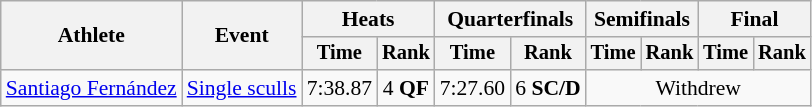<table class="wikitable" style="font-size:90%">
<tr>
<th rowspan="2">Athlete</th>
<th rowspan="2">Event</th>
<th colspan="2">Heats</th>
<th colspan="2">Quarterfinals</th>
<th colspan="2">Semifinals</th>
<th colspan="2">Final</th>
</tr>
<tr style="font-size:95%">
<th>Time</th>
<th>Rank</th>
<th>Time</th>
<th>Rank</th>
<th>Time</th>
<th>Rank</th>
<th>Time</th>
<th>Rank</th>
</tr>
<tr align=center>
<td align=left><a href='#'>Santiago Fernández</a></td>
<td align=left><a href='#'>Single sculls</a></td>
<td>7:38.87</td>
<td>4 <strong>QF</strong></td>
<td>7:27.60</td>
<td>6 <strong>SC/D</strong></td>
<td colspan=4>Withdrew</td>
</tr>
</table>
